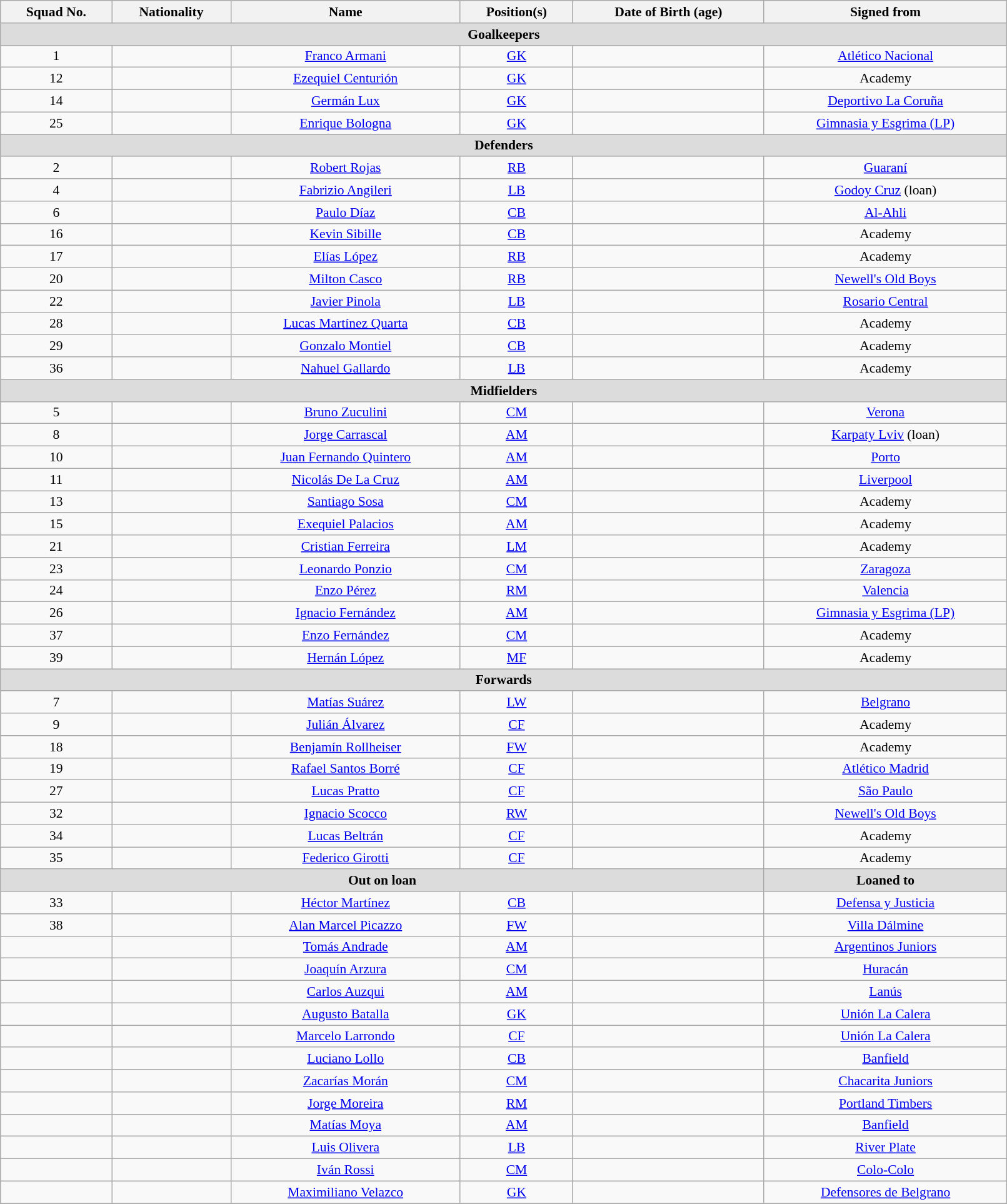<table class="wikitable sortable" style="text-align:center; font-size:90%; width:85%;">
<tr>
<th style="background:#; color:; text-align:center;">Squad No.</th>
<th style="background:#; color:; text-align:center;">Nationality</th>
<th style="background:#; color:; text-align:center;">Name</th>
<th style="background:#; color:; text-align:center;">Position(s)</th>
<th style="background:#; color:; text-align:center;">Date of Birth (age)</th>
<th style="background:#; color:; text-align:center;">Signed from</th>
</tr>
<tr>
<th colspan="6" style="background:#dcdcdc; text-align:center;">Goalkeepers</th>
</tr>
<tr>
<td>1</td>
<td></td>
<td><a href='#'>Franco Armani</a></td>
<td><a href='#'>GK</a></td>
<td></td>
<td> <a href='#'>Atlético Nacional</a></td>
</tr>
<tr>
<td>12</td>
<td></td>
<td><a href='#'>Ezequiel Centurión</a></td>
<td><a href='#'>GK</a></td>
<td></td>
<td>Academy</td>
</tr>
<tr>
<td>14</td>
<td></td>
<td><a href='#'>Germán Lux</a></td>
<td><a href='#'>GK</a></td>
<td></td>
<td> <a href='#'>Deportivo La Coruña</a></td>
</tr>
<tr>
<td>25</td>
<td></td>
<td><a href='#'>Enrique Bologna</a></td>
<td><a href='#'>GK</a></td>
<td></td>
<td> <a href='#'>Gimnasia y Esgrima (LP)</a></td>
</tr>
<tr>
<th colspan="7" style="background:#dcdcdc; text-align:center;">Defenders</th>
</tr>
<tr>
<td>2</td>
<td></td>
<td><a href='#'>Robert Rojas</a></td>
<td><a href='#'>RB</a></td>
<td></td>
<td> <a href='#'>Guaraní</a></td>
</tr>
<tr>
<td>4</td>
<td></td>
<td><a href='#'>Fabrizio Angileri</a></td>
<td><a href='#'>LB</a></td>
<td></td>
<td> <a href='#'>Godoy Cruz</a> (loan)</td>
</tr>
<tr>
<td>6</td>
<td></td>
<td><a href='#'>Paulo Díaz</a></td>
<td><a href='#'>CB</a></td>
<td></td>
<td> <a href='#'>Al-Ahli</a></td>
</tr>
<tr>
<td>16</td>
<td></td>
<td><a href='#'>Kevin Sibille</a></td>
<td><a href='#'>CB</a></td>
<td></td>
<td>Academy</td>
</tr>
<tr>
<td>17</td>
<td></td>
<td><a href='#'>Elías López</a></td>
<td><a href='#'>RB</a></td>
<td></td>
<td>Academy</td>
</tr>
<tr>
<td>20</td>
<td></td>
<td><a href='#'>Milton Casco</a></td>
<td><a href='#'>RB</a></td>
<td></td>
<td> <a href='#'>Newell's Old Boys</a></td>
</tr>
<tr>
<td>22</td>
<td></td>
<td><a href='#'>Javier Pinola</a></td>
<td><a href='#'>LB</a></td>
<td></td>
<td> <a href='#'>Rosario Central</a></td>
</tr>
<tr>
<td>28</td>
<td></td>
<td><a href='#'>Lucas Martínez Quarta</a></td>
<td><a href='#'>CB</a></td>
<td></td>
<td>Academy</td>
</tr>
<tr>
<td>29</td>
<td></td>
<td><a href='#'>Gonzalo Montiel</a></td>
<td><a href='#'>CB</a></td>
<td></td>
<td>Academy</td>
</tr>
<tr>
<td>36</td>
<td></td>
<td><a href='#'>Nahuel Gallardo</a></td>
<td><a href='#'>LB</a></td>
<td></td>
<td>Academy</td>
</tr>
<tr>
<th colspan="7" style="background:#dcdcdc; text-align:center;">Midfielders</th>
</tr>
<tr>
<td>5</td>
<td></td>
<td><a href='#'>Bruno Zuculini</a></td>
<td><a href='#'>CM</a></td>
<td></td>
<td> <a href='#'>Verona</a></td>
</tr>
<tr>
<td>8</td>
<td></td>
<td><a href='#'>Jorge Carrascal</a></td>
<td><a href='#'>AM</a></td>
<td></td>
<td> <a href='#'>Karpaty Lviv</a> (loan)</td>
</tr>
<tr>
<td>10</td>
<td></td>
<td><a href='#'>Juan Fernando Quintero</a></td>
<td><a href='#'>AM</a></td>
<td></td>
<td> <a href='#'>Porto</a></td>
</tr>
<tr>
<td>11</td>
<td></td>
<td><a href='#'>Nicolás De La Cruz</a></td>
<td><a href='#'>AM</a></td>
<td></td>
<td> <a href='#'>Liverpool</a></td>
</tr>
<tr>
<td>13</td>
<td></td>
<td><a href='#'>Santiago Sosa</a></td>
<td><a href='#'>CM</a></td>
<td></td>
<td>Academy</td>
</tr>
<tr>
<td>15</td>
<td></td>
<td><a href='#'>Exequiel Palacios</a></td>
<td><a href='#'>AM</a></td>
<td></td>
<td>Academy</td>
</tr>
<tr>
<td>21</td>
<td></td>
<td><a href='#'>Cristian Ferreira</a></td>
<td><a href='#'>LM</a></td>
<td></td>
<td>Academy</td>
</tr>
<tr>
<td>23</td>
<td></td>
<td><a href='#'>Leonardo Ponzio</a></td>
<td><a href='#'>CM</a></td>
<td></td>
<td> <a href='#'>Zaragoza</a></td>
</tr>
<tr>
<td>24</td>
<td></td>
<td><a href='#'>Enzo Pérez</a></td>
<td><a href='#'>RM</a></td>
<td></td>
<td> <a href='#'>Valencia</a></td>
</tr>
<tr>
<td>26</td>
<td></td>
<td><a href='#'>Ignacio Fernández</a></td>
<td><a href='#'>AM</a></td>
<td></td>
<td> <a href='#'>Gimnasia y Esgrima (LP)</a></td>
</tr>
<tr>
<td>37</td>
<td></td>
<td><a href='#'>Enzo Fernández</a></td>
<td><a href='#'>CM</a></td>
<td></td>
<td>Academy</td>
</tr>
<tr>
<td>39</td>
<td></td>
<td><a href='#'>Hernán López</a></td>
<td><a href='#'>MF</a></td>
<td></td>
<td>Academy</td>
</tr>
<tr>
<th colspan="7" style="background:#dcdcdc; text-align:center;">Forwards</th>
</tr>
<tr>
<td>7</td>
<td></td>
<td><a href='#'>Matías Suárez</a></td>
<td><a href='#'>LW</a></td>
<td></td>
<td> <a href='#'>Belgrano</a></td>
</tr>
<tr>
<td>9</td>
<td></td>
<td><a href='#'>Julián Álvarez</a></td>
<td><a href='#'>CF</a></td>
<td></td>
<td>Academy</td>
</tr>
<tr>
<td>18</td>
<td></td>
<td><a href='#'>Benjamín Rollheiser</a></td>
<td><a href='#'>FW</a></td>
<td></td>
<td>Academy</td>
</tr>
<tr>
<td>19</td>
<td></td>
<td><a href='#'>Rafael Santos Borré</a></td>
<td><a href='#'>CF</a></td>
<td></td>
<td> <a href='#'>Atlético Madrid</a></td>
</tr>
<tr>
<td>27</td>
<td></td>
<td><a href='#'>Lucas Pratto</a></td>
<td><a href='#'>CF</a></td>
<td></td>
<td> <a href='#'>São Paulo</a></td>
</tr>
<tr>
<td>32</td>
<td></td>
<td><a href='#'>Ignacio Scocco</a></td>
<td><a href='#'>RW</a></td>
<td></td>
<td> <a href='#'>Newell's Old Boys</a></td>
</tr>
<tr>
<td>34</td>
<td></td>
<td><a href='#'>Lucas Beltrán</a></td>
<td><a href='#'>CF</a></td>
<td></td>
<td>Academy</td>
</tr>
<tr>
<td>35</td>
<td></td>
<td><a href='#'>Federico Girotti</a></td>
<td><a href='#'>CF</a></td>
<td></td>
<td>Academy</td>
</tr>
<tr>
<th colspan="5" style="background:#dcdcdc; text-align:center;">Out on loan</th>
<th colspan="1" style="background:#dcdcdc; text-align:center;">Loaned to</th>
</tr>
<tr>
<td>33</td>
<td></td>
<td><a href='#'>Héctor Martínez</a></td>
<td><a href='#'>CB</a></td>
<td></td>
<td> <a href='#'>Defensa y Justicia</a></td>
</tr>
<tr>
<td>38</td>
<td></td>
<td><a href='#'>Alan Marcel Picazzo</a></td>
<td><a href='#'>FW</a></td>
<td></td>
<td> <a href='#'>Villa Dálmine</a></td>
</tr>
<tr>
<td></td>
<td></td>
<td><a href='#'>Tomás Andrade</a></td>
<td><a href='#'>AM</a></td>
<td></td>
<td><a href='#'>Argentinos Juniors</a></td>
</tr>
<tr>
<td></td>
<td></td>
<td><a href='#'>Joaquín Arzura</a></td>
<td><a href='#'>CM</a></td>
<td></td>
<td> <a href='#'>Huracán</a></td>
</tr>
<tr>
<td></td>
<td></td>
<td><a href='#'>Carlos Auzqui</a></td>
<td><a href='#'>AM</a></td>
<td></td>
<td> <a href='#'>Lanús</a></td>
</tr>
<tr>
<td></td>
<td></td>
<td><a href='#'>Augusto Batalla</a></td>
<td><a href='#'>GK</a></td>
<td></td>
<td> <a href='#'>Unión La Calera</a></td>
</tr>
<tr>
<td></td>
<td> </td>
<td><a href='#'>Marcelo Larrondo</a></td>
<td><a href='#'>CF</a></td>
<td></td>
<td> <a href='#'>Unión La Calera</a></td>
</tr>
<tr>
<td></td>
<td></td>
<td><a href='#'>Luciano Lollo</a></td>
<td><a href='#'>CB</a></td>
<td></td>
<td> <a href='#'>Banfield</a></td>
</tr>
<tr>
<td></td>
<td></td>
<td><a href='#'>Zacarías Morán</a></td>
<td><a href='#'>CM</a></td>
<td></td>
<td> <a href='#'>Chacarita Juniors</a></td>
</tr>
<tr>
<td></td>
<td></td>
<td><a href='#'>Jorge Moreira</a></td>
<td><a href='#'>RM</a></td>
<td></td>
<td> <a href='#'>Portland Timbers</a></td>
</tr>
<tr>
<td></td>
<td></td>
<td><a href='#'>Matías Moya</a></td>
<td><a href='#'>AM</a></td>
<td></td>
<td> <a href='#'>Banfield</a></td>
</tr>
<tr>
<td></td>
<td></td>
<td><a href='#'>Luis Olivera</a></td>
<td><a href='#'>LB</a></td>
<td></td>
<td> <a href='#'>River Plate</a></td>
</tr>
<tr>
<td></td>
<td></td>
<td><a href='#'>Iván Rossi</a></td>
<td><a href='#'>CM</a></td>
<td></td>
<td> <a href='#'>Colo-Colo</a></td>
</tr>
<tr>
<td></td>
<td></td>
<td><a href='#'>Maximiliano Velazco</a></td>
<td><a href='#'>GK</a></td>
<td></td>
<td> <a href='#'>Defensores de Belgrano</a></td>
</tr>
<tr>
</tr>
</table>
